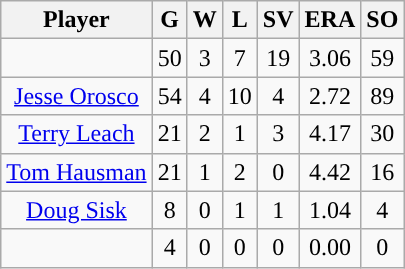<table class="wikitable sortable">
<tr>
<th>Player</th>
<th>G</th>
<th>W</th>
<th>L</th>
<th>SV</th>
<th>ERA</th>
<th>SO</th>
</tr>
<tr align="center">
<td></td>
<td>50</td>
<td>3</td>
<td>7</td>
<td>19</td>
<td>3.06</td>
<td>59</td>
</tr>
<tr align=center>
<td><a href='#'>Jesse Orosco</a></td>
<td>54</td>
<td>4</td>
<td>10</td>
<td>4</td>
<td>2.72</td>
<td>89</td>
</tr>
<tr align="center">
<td><a href='#'>Terry Leach</a></td>
<td>21</td>
<td>2</td>
<td>1</td>
<td>3</td>
<td>4.17</td>
<td>30</td>
</tr>
<tr align=center>
<td><a href='#'>Tom Hausman</a></td>
<td>21</td>
<td>1</td>
<td>2</td>
<td>0</td>
<td>4.42</td>
<td>16</td>
</tr>
<tr align=center>
<td><a href='#'>Doug Sisk</a></td>
<td>8</td>
<td>0</td>
<td>1</td>
<td>1</td>
<td>1.04</td>
<td>4</td>
</tr>
<tr align=center>
<td></td>
<td>4</td>
<td>0</td>
<td>0</td>
<td>0</td>
<td>0.00</td>
<td>0</td>
</tr>
</table>
